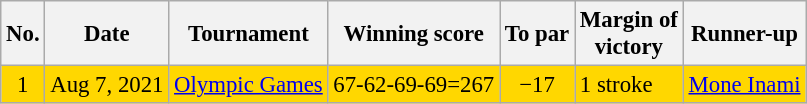<table class="wikitable" style="font-size:95%;">
<tr>
<th>No.</th>
<th>Date</th>
<th>Tournament</th>
<th>Winning score</th>
<th>To par</th>
<th>Margin of<br>victory</th>
<th>Runner-up</th>
</tr>
<tr style="background:gold;">
<td align=center>1</td>
<td align=right>Aug 7, 2021</td>
<td><a href='#'>Olympic Games</a></td>
<td align=right>67-62-69-69=267</td>
<td align=center>−17</td>
<td>1 stroke</td>
<td> <a href='#'>Mone Inami</a></td>
</tr>
</table>
